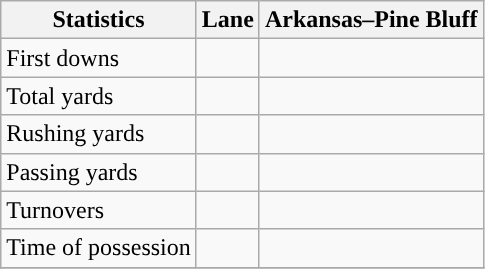<table class="wikitable">
<tr>
<th>Statistics</th>
<th>Lane</th>
<th>Arkansas–Pine Bluff</th>
</tr>
<tr>
<td>First downs</td>
<td> </td>
<td> </td>
</tr>
<tr>
<td>Total yards</td>
<td> </td>
<td> </td>
</tr>
<tr>
<td>Rushing yards</td>
<td> </td>
<td> </td>
</tr>
<tr>
<td>Passing yards</td>
<td> </td>
<td> </td>
</tr>
<tr>
<td>Turnovers</td>
<td> </td>
<td> </td>
</tr>
<tr>
<td>Time of possession</td>
<td> </td>
<td> </td>
</tr>
<tr>
</tr>
</table>
